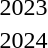<table>
<tr>
<td>2023</td>
<td></td>
<td></td>
<td></td>
</tr>
<tr>
<td>2024</td>
<td></td>
<td></td>
<td></td>
</tr>
</table>
